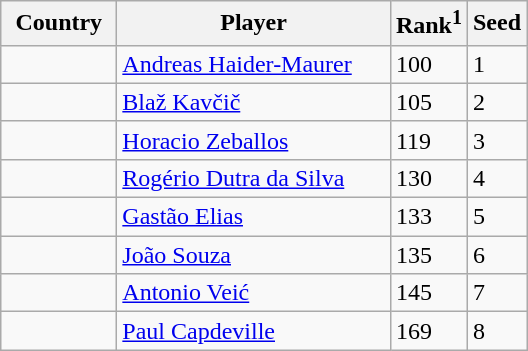<table class="sortable wikitable">
<tr>
<th width="70">Country</th>
<th width="175">Player</th>
<th>Rank<sup>1</sup></th>
<th>Seed</th>
</tr>
<tr>
<td></td>
<td><a href='#'>Andreas Haider-Maurer</a></td>
<td>100</td>
<td>1</td>
</tr>
<tr>
<td></td>
<td><a href='#'>Blaž Kavčič</a></td>
<td>105</td>
<td>2</td>
</tr>
<tr>
<td></td>
<td><a href='#'>Horacio Zeballos</a></td>
<td>119</td>
<td>3</td>
</tr>
<tr>
<td></td>
<td><a href='#'>Rogério Dutra da Silva</a></td>
<td>130</td>
<td>4</td>
</tr>
<tr>
<td></td>
<td><a href='#'>Gastão Elias</a></td>
<td>133</td>
<td>5</td>
</tr>
<tr>
<td></td>
<td><a href='#'>João Souza</a></td>
<td>135</td>
<td>6</td>
</tr>
<tr>
<td></td>
<td><a href='#'>Antonio Veić</a></td>
<td>145</td>
<td>7</td>
</tr>
<tr>
<td></td>
<td><a href='#'>Paul Capdeville</a></td>
<td>169</td>
<td>8</td>
</tr>
</table>
